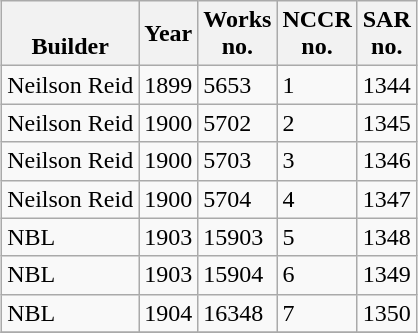<table class="wikitable collapsible sortable collapsed" style="margin:0.5em auto; font-size:100%;">
<tr>
<th><br>Builder</th>
<th>Year<br></th>
<th>Works<br>no.</th>
<th>NCCR<br>no.</th>
<th>SAR<br>no.</th>
</tr>
<tr>
<td>Neilson Reid</td>
<td>1899</td>
<td>5653</td>
<td>1</td>
<td>1344</td>
</tr>
<tr>
<td>Neilson Reid</td>
<td>1900</td>
<td>5702</td>
<td>2</td>
<td>1345</td>
</tr>
<tr>
<td>Neilson Reid</td>
<td>1900</td>
<td>5703</td>
<td>3</td>
<td>1346</td>
</tr>
<tr>
<td>Neilson Reid</td>
<td>1900</td>
<td>5704</td>
<td>4</td>
<td>1347</td>
</tr>
<tr>
<td>NBL</td>
<td>1903</td>
<td>15903</td>
<td>5</td>
<td>1348</td>
</tr>
<tr>
<td>NBL</td>
<td>1903</td>
<td>15904</td>
<td>6</td>
<td>1349</td>
</tr>
<tr>
<td>NBL</td>
<td>1904</td>
<td>16348</td>
<td>7</td>
<td>1350</td>
</tr>
<tr>
</tr>
</table>
